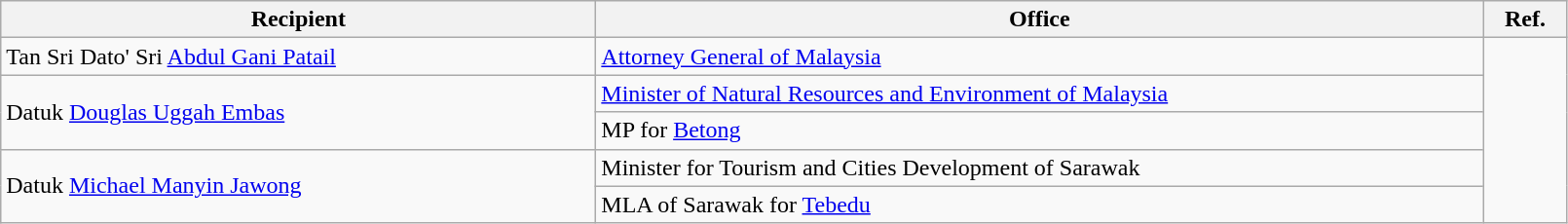<table class="wikitable">
<tr>
<th width=400>Recipient</th>
<th width=600>Office</th>
<th width=50>Ref.</th>
</tr>
<tr>
<td>Tan Sri Dato' Sri <a href='#'>Abdul Gani Patail</a></td>
<td><a href='#'>Attorney General of Malaysia</a></td>
<td rowspan="5" align=center></td>
</tr>
<tr>
<td rowspan="2">Datuk <a href='#'>Douglas Uggah Embas</a></td>
<td><a href='#'>Minister of Natural Resources and Environment of Malaysia</a></td>
</tr>
<tr>
<td>MP for <a href='#'>Betong</a></td>
</tr>
<tr>
<td rowspan="2">Datuk <a href='#'>Michael Manyin Jawong</a></td>
<td>Minister for Tourism and Cities Development of Sarawak</td>
</tr>
<tr>
<td>MLA of Sarawak for <a href='#'>Tebedu</a></td>
</tr>
</table>
